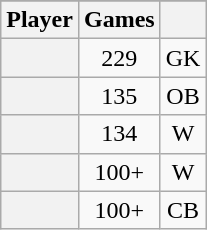<table class="wikitable sortable static-row-numbers plainrowheaders" style="text-align: center;">
<tr>
</tr>
<tr>
<th scope="col">Player</th>
<th scope="col">Games</th>
<th scope="col"></th>
</tr>
<tr>
<th scope="row"></th>
<td>229</td>
<td>GK</td>
</tr>
<tr>
<th scope="row"></th>
<td>135</td>
<td>OB</td>
</tr>
<tr>
<th scope="row"></th>
<td>134</td>
<td>W</td>
</tr>
<tr>
<th scope="row"></th>
<td>100+</td>
<td>W</td>
</tr>
<tr>
<th scope="row"></th>
<td>100+</td>
<td>CB</td>
</tr>
</table>
